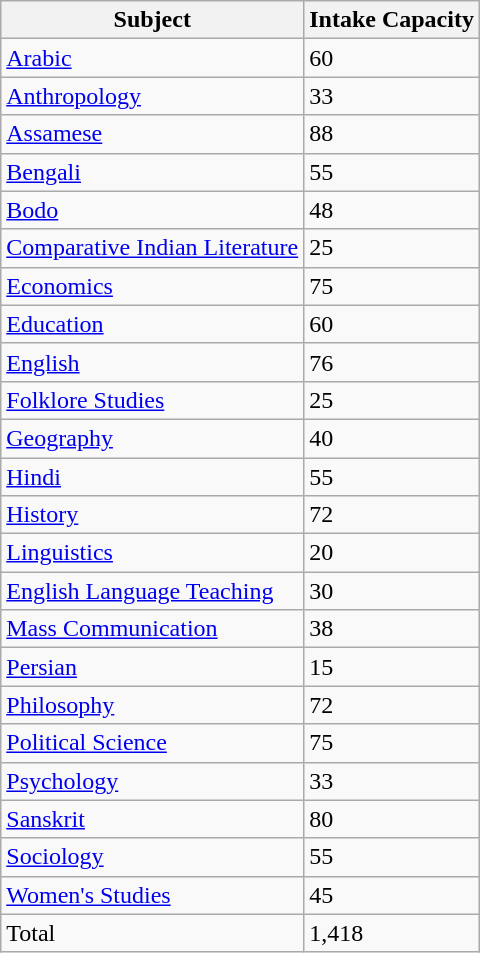<table class="wikitable">
<tr>
<th>Subject</th>
<th>Intake Capacity</th>
</tr>
<tr>
<td><a href='#'>Arabic</a></td>
<td>60</td>
</tr>
<tr>
<td><a href='#'>Anthropology</a></td>
<td>33</td>
</tr>
<tr>
<td><a href='#'>Assamese</a></td>
<td>88</td>
</tr>
<tr>
<td><a href='#'>Bengali</a></td>
<td>55</td>
</tr>
<tr>
<td><a href='#'>Bodo</a></td>
<td>48</td>
</tr>
<tr>
<td><a href='#'>Comparative Indian Literature</a></td>
<td>25</td>
</tr>
<tr>
<td><a href='#'>Economics</a></td>
<td>75</td>
</tr>
<tr>
<td><a href='#'>Education</a></td>
<td>60</td>
</tr>
<tr>
<td><a href='#'>English</a></td>
<td>76</td>
</tr>
<tr>
<td><a href='#'>Folklore Studies</a></td>
<td>25</td>
</tr>
<tr>
<td><a href='#'>Geography</a></td>
<td>40</td>
</tr>
<tr>
<td><a href='#'>Hindi</a></td>
<td>55</td>
</tr>
<tr>
<td><a href='#'>History</a></td>
<td>72</td>
</tr>
<tr>
<td><a href='#'>Linguistics</a></td>
<td>20</td>
</tr>
<tr>
<td><a href='#'>English Language Teaching</a></td>
<td>30</td>
</tr>
<tr>
<td><a href='#'>Mass Communication</a></td>
<td>38</td>
</tr>
<tr>
<td><a href='#'>Persian</a></td>
<td>15</td>
</tr>
<tr>
<td><a href='#'>Philosophy</a></td>
<td>72</td>
</tr>
<tr>
<td><a href='#'>Political Science</a></td>
<td>75</td>
</tr>
<tr>
<td><a href='#'>Psychology</a></td>
<td>33</td>
</tr>
<tr>
<td><a href='#'>Sanskrit</a></td>
<td>80</td>
</tr>
<tr>
<td><a href='#'>Sociology</a></td>
<td>55</td>
</tr>
<tr>
<td><a href='#'>Women's Studies</a></td>
<td>45</td>
</tr>
<tr>
<td>Total</td>
<td>1,418</td>
</tr>
</table>
